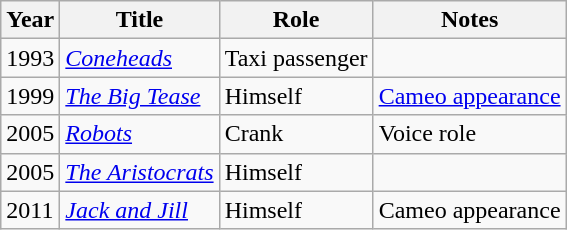<table class="wikitable">
<tr>
<th>Year</th>
<th>Title</th>
<th>Role</th>
<th>Notes</th>
</tr>
<tr>
<td>1993</td>
<td><em><a href='#'>Coneheads</a></em></td>
<td>Taxi passenger</td>
<td></td>
</tr>
<tr>
<td>1999</td>
<td><em><a href='#'>The Big Tease</a></em></td>
<td>Himself</td>
<td><a href='#'>Cameo appearance</a></td>
</tr>
<tr>
<td>2005</td>
<td><em><a href='#'>Robots</a></em></td>
<td>Crank</td>
<td>Voice role</td>
</tr>
<tr>
<td>2005</td>
<td><em><a href='#'>The Aristocrats</a></em></td>
<td>Himself</td>
<td></td>
</tr>
<tr>
<td>2011</td>
<td><em><a href='#'>Jack and Jill</a></em></td>
<td>Himself</td>
<td>Cameo appearance</td>
</tr>
</table>
